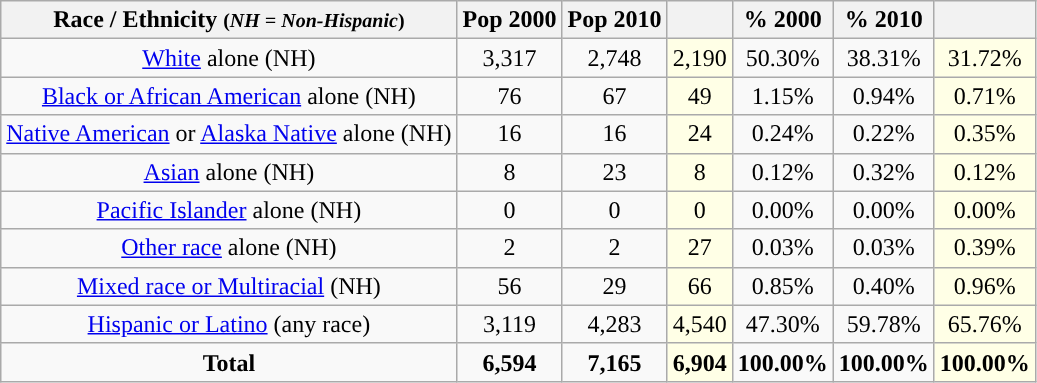<table class="wikitable" style="text-align:center;">
<tr>
<th>Race / Ethnicity <small>(<em>NH = Non-Hispanic</em>)</small></th>
<th>Pop 2000</th>
<th>Pop 2010</th>
<th></th>
<th>% 2000</th>
<th>% 2010</th>
<th></th>
</tr>
<tr>
<td><a href='#'>White</a> alone (NH)</td>
<td>3,317</td>
<td>2,748</td>
<td style='background: #ffffe6;'>2,190</td>
<td>50.30%</td>
<td>38.31%</td>
<td style='background: #ffffe6;'>31.72%</td>
</tr>
<tr>
<td><a href='#'>Black or African American</a> alone (NH)</td>
<td>76</td>
<td>67</td>
<td style='background: #ffffe6;'>49</td>
<td>1.15%</td>
<td>0.94%</td>
<td style='background: #ffffe6;'>0.71%</td>
</tr>
<tr>
<td><a href='#'>Native American</a> or <a href='#'>Alaska Native</a> alone (NH)</td>
<td>16</td>
<td>16</td>
<td style='background: #ffffe6;'>24</td>
<td>0.24%</td>
<td>0.22%</td>
<td style='background: #ffffe6;'>0.35%</td>
</tr>
<tr>
<td><a href='#'>Asian</a> alone (NH)</td>
<td>8</td>
<td>23</td>
<td style='background: #ffffe6;'>8</td>
<td>0.12%</td>
<td>0.32%</td>
<td style='background: #ffffe6;'>0.12%</td>
</tr>
<tr>
<td><a href='#'>Pacific Islander</a> alone (NH)</td>
<td>0</td>
<td>0</td>
<td style='background: #ffffe6;'>0</td>
<td>0.00%</td>
<td>0.00%</td>
<td style='background: #ffffe6;'>0.00%</td>
</tr>
<tr>
<td><a href='#'>Other race</a> alone (NH)</td>
<td>2</td>
<td>2</td>
<td style='background: #ffffe6;'>27</td>
<td>0.03%</td>
<td>0.03%</td>
<td style='background: #ffffe6;'>0.39%</td>
</tr>
<tr>
<td><a href='#'>Mixed race or Multiracial</a> (NH)</td>
<td>56</td>
<td>29</td>
<td style='background: #ffffe6;'>66</td>
<td>0.85%</td>
<td>0.40%</td>
<td style='background: #ffffe6;'>0.96%</td>
</tr>
<tr>
<td><a href='#'>Hispanic or Latino</a> (any race)</td>
<td>3,119</td>
<td>4,283</td>
<td style='background: #ffffe6;'>4,540</td>
<td>47.30%</td>
<td>59.78%</td>
<td style='background: #ffffe6;'>65.76%</td>
</tr>
<tr>
<td><strong>Total</strong></td>
<td><strong>6,594</strong></td>
<td><strong>7,165</strong></td>
<td style='background: #ffffe6;'><strong>6,904</strong></td>
<td><strong>100.00%</strong></td>
<td><strong>100.00%</strong></td>
<td style='background: #ffffe6;'><strong>100.00%</strong></td>
</tr>
</table>
